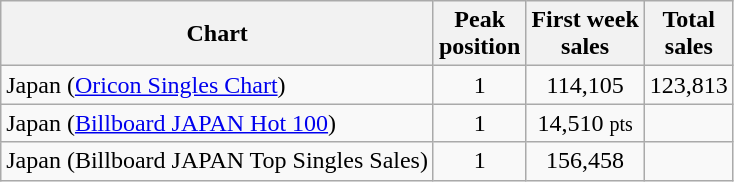<table class="wikitable">
<tr>
<th>Chart</th>
<th>Peak<br>position</th>
<th>First week<br>sales</th>
<th>Total<br>sales</th>
</tr>
<tr>
<td>Japan (<a href='#'>Oricon Singles Chart</a>)</td>
<td align="center">1</td>
<td align="center">114,105</td>
<td align="center">123,813</td>
</tr>
<tr>
<td>Japan (<a href='#'>Billboard JAPAN Hot 100</a>)</td>
<td align="center">1</td>
<td align="center">14,510 <small>pts</small></td>
<td align="center"></td>
</tr>
<tr>
<td>Japan (Billboard JAPAN Top Singles Sales)</td>
<td align="center">1</td>
<td align="center">156,458</td>
<td align="center"></td>
</tr>
</table>
